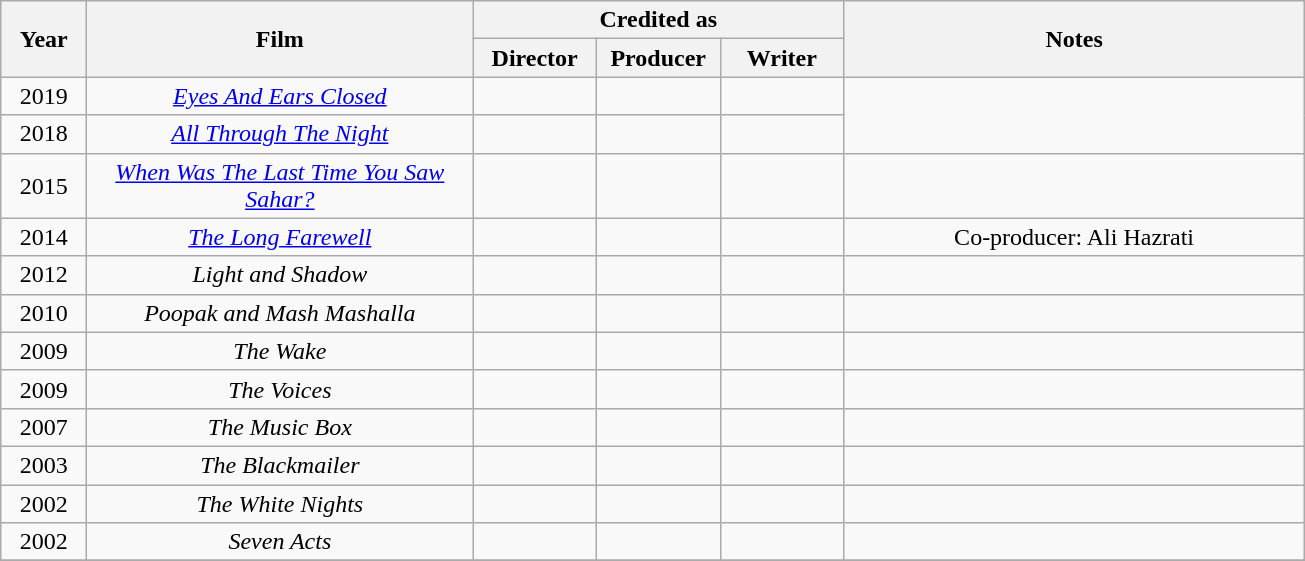<table class="wikitable" style="text-align:center;font-size:100%;">
<tr>
<th rowspan="2" style="width:50px;">Year</th>
<th rowspan="2" style="width:250px;">Film</th>
<th colspan="3">Credited as</th>
<th rowspan="2" style="width:300px;">Notes</th>
</tr>
<tr>
<th width=75>Director</th>
<th width=75>Producer</th>
<th width=75>Writer</th>
</tr>
<tr>
<td>2019</td>
<td><em><a href='#'>Eyes And Ears Closed</a></em></td>
<td></td>
<td></td>
<td></td>
</tr>
<tr>
<td>2018</td>
<td><em><a href='#'>All Through The Night</a></em></td>
<td></td>
<td></td>
<td></td>
</tr>
<tr>
<td>2015</td>
<td><em><a href='#'>When Was The Last Time You Saw Sahar?</a></em></td>
<td></td>
<td></td>
<td></td>
<td></td>
</tr>
<tr>
<td>2014</td>
<td><em><a href='#'>The Long Farewell</a></em></td>
<td></td>
<td></td>
<td></td>
<td>Co-producer: Ali Hazrati</td>
</tr>
<tr>
<td>2012</td>
<td><em>Light and Shadow</em></td>
<td></td>
<td></td>
<td></td>
<td></td>
</tr>
<tr>
<td>2010</td>
<td><em>Poopak and Mash Mashalla</em></td>
<td></td>
<td></td>
<td></td>
<td></td>
</tr>
<tr>
<td>2009</td>
<td><em>The Wake</em></td>
<td></td>
<td></td>
<td></td>
<td></td>
</tr>
<tr>
<td>2009</td>
<td><em>The Voices</em></td>
<td></td>
<td></td>
<td></td>
<td></td>
</tr>
<tr>
<td>2007</td>
<td><em>The Music Box</em></td>
<td></td>
<td></td>
<td></td>
<td></td>
</tr>
<tr>
<td>2003</td>
<td><em>The Blackmailer</em></td>
<td></td>
<td></td>
<td></td>
<td></td>
</tr>
<tr>
<td>2002</td>
<td><em>The White Nights</em></td>
<td></td>
<td></td>
<td></td>
<td></td>
</tr>
<tr>
<td>2002</td>
<td><em>Seven Acts</em></td>
<td></td>
<td></td>
<td></td>
<td></td>
</tr>
<tr>
</tr>
</table>
